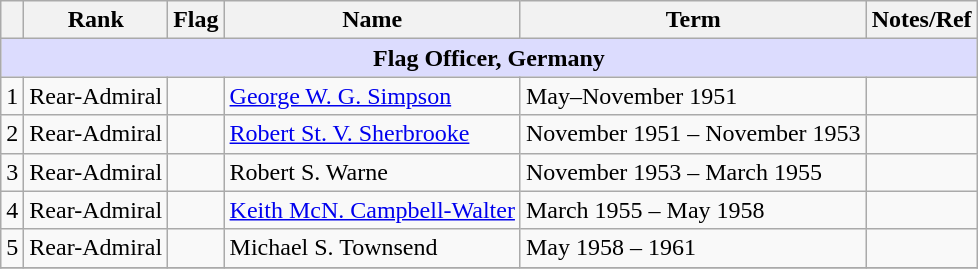<table class="wikitable">
<tr>
<th></th>
<th>Rank</th>
<th>Flag</th>
<th>Name</th>
<th>Term</th>
<th>Notes/Ref</th>
</tr>
<tr>
<td colspan="6" align="center" style="background:#dcdcfe;"><strong>Flag Officer, Germany</strong></td>
</tr>
<tr>
<td>1</td>
<td>Rear-Admiral</td>
<td></td>
<td><a href='#'>George W. G. Simpson</a></td>
<td>May–November 1951</td>
<td></td>
</tr>
<tr>
<td>2</td>
<td>Rear-Admiral</td>
<td></td>
<td><a href='#'>Robert St. V. Sherbrooke</a></td>
<td>November 1951 – November 1953</td>
<td></td>
</tr>
<tr>
<td>3</td>
<td>Rear-Admiral</td>
<td></td>
<td>Robert S. Warne</td>
<td>November 1953 – March 1955</td>
<td></td>
</tr>
<tr>
<td>4</td>
<td>Rear-Admiral</td>
<td></td>
<td><a href='#'>Keith McN. Campbell-Walter</a></td>
<td>March 1955 – May 1958</td>
<td></td>
</tr>
<tr>
<td>5</td>
<td>Rear-Admiral</td>
<td></td>
<td>Michael S. Townsend</td>
<td>May 1958 – 1961</td>
<td></td>
</tr>
<tr>
</tr>
</table>
